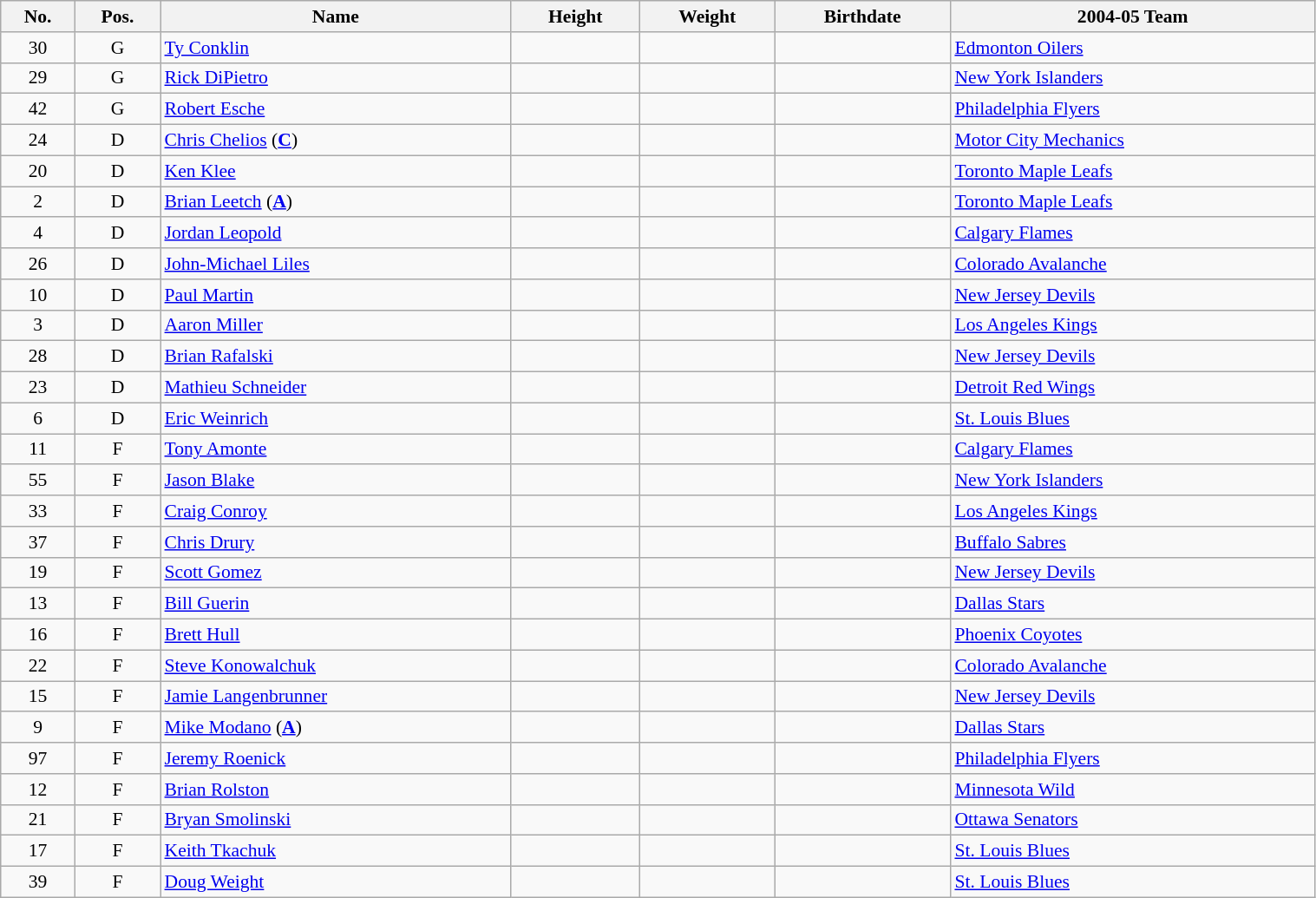<table class="wikitable sortable" width="80%" style="font-size: 90%; text-align: center;">
<tr>
<th>No.</th>
<th>Pos.</th>
<th>Name</th>
<th>Height</th>
<th>Weight</th>
<th>Birthdate</th>
<th>2004-05 Team</th>
</tr>
<tr>
<td>30</td>
<td>G</td>
<td style="text-align:left;"><a href='#'>Ty Conklin</a></td>
<td></td>
<td></td>
<td style="text-align:right;"></td>
<td style="text-align:left;"> <a href='#'>Edmonton Oilers</a></td>
</tr>
<tr>
<td>29</td>
<td>G</td>
<td style="text-align:left;"><a href='#'>Rick DiPietro</a></td>
<td></td>
<td></td>
<td style="text-align:right;"></td>
<td style="text-align:left;"> <a href='#'>New York Islanders</a></td>
</tr>
<tr>
<td>42</td>
<td>G</td>
<td style="text-align:left;"><a href='#'>Robert Esche</a></td>
<td></td>
<td></td>
<td style="text-align:right;"></td>
<td style="text-align:left;"> <a href='#'>Philadelphia Flyers</a></td>
</tr>
<tr>
<td>24</td>
<td>D</td>
<td style="text-align:left;"><a href='#'>Chris Chelios</a> (<strong><a href='#'>C</a></strong>)</td>
<td></td>
<td></td>
<td style="text-align:right;"></td>
<td style="text-align:left;"> <a href='#'>Motor City Mechanics</a></td>
</tr>
<tr>
<td>20</td>
<td>D</td>
<td style="text-align:left;"><a href='#'>Ken Klee</a></td>
<td></td>
<td></td>
<td style="text-align:right;"></td>
<td style="text-align:left;"> <a href='#'>Toronto Maple Leafs</a></td>
</tr>
<tr>
<td>2</td>
<td>D</td>
<td style="text-align:left;"><a href='#'>Brian Leetch</a> (<strong><a href='#'>A</a></strong>)</td>
<td></td>
<td></td>
<td style="text-align:right;"></td>
<td style="text-align:left;"> <a href='#'>Toronto Maple Leafs</a></td>
</tr>
<tr>
<td>4</td>
<td>D</td>
<td style="text-align:left;"><a href='#'>Jordan Leopold</a></td>
<td></td>
<td></td>
<td style="text-align:right;"></td>
<td style="text-align:left;"> <a href='#'>Calgary Flames</a></td>
</tr>
<tr>
<td>26</td>
<td>D</td>
<td style="text-align:left;"><a href='#'>John-Michael Liles</a></td>
<td></td>
<td></td>
<td style="text-align:right;"></td>
<td style="text-align:left;"> <a href='#'>Colorado Avalanche</a></td>
</tr>
<tr>
<td>10</td>
<td>D</td>
<td style="text-align:left;"><a href='#'>Paul Martin</a></td>
<td></td>
<td></td>
<td style="text-align:right;"></td>
<td style="text-align:left;"> <a href='#'>New Jersey Devils</a></td>
</tr>
<tr>
<td>3</td>
<td>D</td>
<td style="text-align:left;"><a href='#'>Aaron Miller</a></td>
<td></td>
<td></td>
<td style="text-align:right;"></td>
<td style="text-align:left;"> <a href='#'>Los Angeles Kings</a></td>
</tr>
<tr>
<td>28</td>
<td>D</td>
<td style="text-align:left;"><a href='#'>Brian Rafalski</a></td>
<td></td>
<td></td>
<td style="text-align:right;"></td>
<td style="text-align:left;"> <a href='#'>New Jersey Devils</a></td>
</tr>
<tr>
<td>23</td>
<td>D</td>
<td style="text-align:left;"><a href='#'>Mathieu Schneider</a></td>
<td></td>
<td></td>
<td style="text-align:right;"></td>
<td style="text-align:left;"> <a href='#'>Detroit Red Wings</a></td>
</tr>
<tr>
<td>6</td>
<td>D</td>
<td style="text-align:left;"><a href='#'>Eric Weinrich</a></td>
<td></td>
<td></td>
<td style="text-align:right;"></td>
<td style="text-align:left;"> <a href='#'>St. Louis Blues</a></td>
</tr>
<tr>
<td>11</td>
<td>F</td>
<td style="text-align:left;"><a href='#'>Tony Amonte</a></td>
<td></td>
<td></td>
<td style="text-align:right;"></td>
<td style="text-align:left;"> <a href='#'>Calgary Flames</a></td>
</tr>
<tr>
<td>55</td>
<td>F</td>
<td style="text-align:left;"><a href='#'>Jason Blake</a></td>
<td></td>
<td></td>
<td style="text-align:right;"></td>
<td style="text-align:left;"> <a href='#'>New York Islanders</a></td>
</tr>
<tr>
<td>33</td>
<td>F</td>
<td style="text-align:left;"><a href='#'>Craig Conroy</a></td>
<td></td>
<td></td>
<td style="text-align:right;"></td>
<td style="text-align:left;"> <a href='#'>Los Angeles Kings</a></td>
</tr>
<tr>
<td>37</td>
<td>F</td>
<td style="text-align:left;"><a href='#'>Chris Drury</a></td>
<td></td>
<td></td>
<td style="text-align:right;"></td>
<td style="text-align:left;"> <a href='#'>Buffalo Sabres</a></td>
</tr>
<tr>
<td>19</td>
<td>F</td>
<td style="text-align:left;"><a href='#'>Scott Gomez</a></td>
<td></td>
<td></td>
<td style="text-align:right;"></td>
<td style="text-align:left;"> <a href='#'>New Jersey Devils</a></td>
</tr>
<tr>
<td>13</td>
<td>F</td>
<td style="text-align:left;"><a href='#'>Bill Guerin</a></td>
<td></td>
<td></td>
<td style="text-align:right;"></td>
<td style="text-align:left;"> <a href='#'>Dallas Stars</a></td>
</tr>
<tr>
<td>16</td>
<td>F</td>
<td style="text-align:left;"><a href='#'>Brett Hull</a></td>
<td></td>
<td></td>
<td style="text-align:right;"></td>
<td style="text-align:left;"> <a href='#'>Phoenix Coyotes</a></td>
</tr>
<tr>
<td>22</td>
<td>F</td>
<td style="text-align:left;"><a href='#'>Steve Konowalchuk</a></td>
<td></td>
<td></td>
<td style="text-align:right;"></td>
<td style="text-align:left;"> <a href='#'>Colorado Avalanche</a></td>
</tr>
<tr>
<td>15</td>
<td>F</td>
<td style="text-align:left;"><a href='#'>Jamie Langenbrunner</a></td>
<td></td>
<td></td>
<td style="text-align:right;"></td>
<td style="text-align:left;"> <a href='#'>New Jersey Devils</a></td>
</tr>
<tr>
<td>9</td>
<td>F</td>
<td style="text-align:left;"><a href='#'>Mike Modano</a> (<strong><a href='#'>A</a></strong>)</td>
<td></td>
<td></td>
<td style="text-align:right;"></td>
<td style="text-align:left;"> <a href='#'>Dallas Stars</a></td>
</tr>
<tr>
<td>97</td>
<td>F</td>
<td style="text-align:left;"><a href='#'>Jeremy Roenick</a></td>
<td></td>
<td></td>
<td style="text-align:right;"></td>
<td style="text-align:left;"> <a href='#'>Philadelphia Flyers</a></td>
</tr>
<tr>
<td>12</td>
<td>F</td>
<td style="text-align:left;"><a href='#'>Brian Rolston</a></td>
<td></td>
<td></td>
<td style="text-align:right;"></td>
<td style="text-align:left;"> <a href='#'>Minnesota Wild</a></td>
</tr>
<tr>
<td>21</td>
<td>F</td>
<td style="text-align:left;"><a href='#'>Bryan Smolinski</a></td>
<td></td>
<td></td>
<td style="text-align:right;"></td>
<td style="text-align:left;"> <a href='#'>Ottawa Senators</a></td>
</tr>
<tr>
<td>17</td>
<td>F</td>
<td style="text-align:left;"><a href='#'>Keith Tkachuk</a></td>
<td></td>
<td></td>
<td style="text-align:right;"></td>
<td style="text-align:left;"> <a href='#'>St. Louis Blues</a></td>
</tr>
<tr>
<td>39</td>
<td>F</td>
<td style="text-align:left;"><a href='#'>Doug Weight</a></td>
<td></td>
<td></td>
<td style="text-align:right;"></td>
<td style="text-align:left;"> <a href='#'>St. Louis Blues</a></td>
</tr>
</table>
